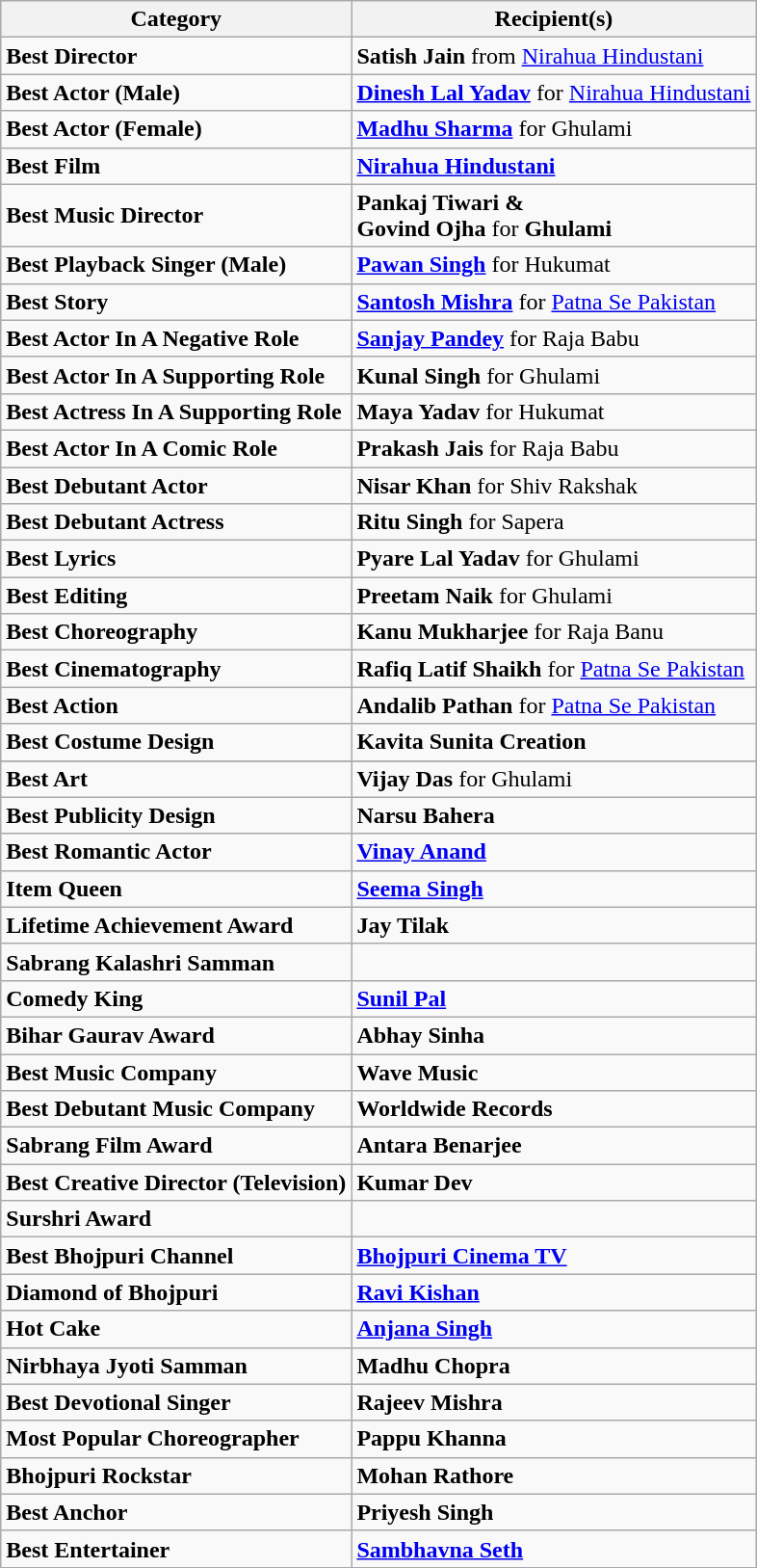<table class="wikitable">
<tr>
<th>Category</th>
<th>Recipient(s)</th>
</tr>
<tr>
<td><strong>Best Director</strong></td>
<td><strong>Satish Jain</strong> from <a href='#'>Nirahua Hindustani</a></td>
</tr>
<tr>
<td><strong>Best Actor (Male)</strong></td>
<td><strong><a href='#'>Dinesh Lal Yadav</a></strong> for <a href='#'>Nirahua Hindustani</a></td>
</tr>
<tr>
<td><strong>Best Actor (Female)</strong></td>
<td><strong><a href='#'>Madhu Sharma</a></strong> for Ghulami</td>
</tr>
<tr>
<td><strong>Best Film</strong></td>
<td><strong><a href='#'>Nirahua Hindustani</a></strong></td>
</tr>
<tr>
<td><strong>Best Music Director</strong></td>
<td><strong>Pankaj Tiwari &</strong><br><strong>Govind Ojha</strong> for<strong> Ghulami</strong></td>
</tr>
<tr>
<td><strong>Best Playback Singer (Male)</strong></td>
<td><strong><a href='#'>Pawan Singh</a></strong> for Hukumat</td>
</tr>
<tr>
<td><strong>Best Story</strong></td>
<td><strong><a href='#'>Santosh Mishra</a></strong> for <a href='#'>Patna Se Pakistan</a></td>
</tr>
<tr>
<td><strong>Best Actor In A Negative Role</strong></td>
<td><strong><a href='#'>Sanjay Pandey</a></strong> for Raja Babu</td>
</tr>
<tr>
<td><strong>Best Actor In A Supporting Role</strong></td>
<td><strong>Kunal Singh</strong> for Ghulami</td>
</tr>
<tr>
<td><strong>Best Actress In A Supporting Role</strong></td>
<td><strong>Maya Yadav</strong> for Hukumat</td>
</tr>
<tr>
<td><strong>Best Actor In A Comic Role</strong></td>
<td><strong>Prakash Jais</strong> for Raja Babu</td>
</tr>
<tr>
<td><strong>Best Debutant Actor</strong></td>
<td><strong>Nisar Khan</strong> for Shiv Rakshak</td>
</tr>
<tr>
<td><strong>Best Debutant Actress</strong></td>
<td><strong>Ritu Singh</strong> for Sapera</td>
</tr>
<tr>
<td><strong>Best Lyrics</strong></td>
<td><strong>Pyare Lal Yadav</strong> for Ghulami</td>
</tr>
<tr>
<td><strong>Best Editing</strong></td>
<td><strong>Preetam Naik</strong> for Ghulami</td>
</tr>
<tr>
<td><strong>Best Choreography</strong></td>
<td><strong>Kanu Mukharjee</strong> for Raja Banu</td>
</tr>
<tr>
<td><strong>Best Cinematography</strong></td>
<td><strong>Rafiq Latif Shaikh</strong> for <a href='#'>Patna Se Pakistan</a></td>
</tr>
<tr>
<td><strong>Best Action</strong></td>
<td><strong>Andalib Pathan</strong> for <a href='#'>Patna Se Pakistan</a></td>
</tr>
<tr>
<td><strong>Best Costume Design</strong></td>
<td><strong>Kavita Sunita Creation</strong></td>
</tr>
<tr>
</tr>
<tr>
<td><strong>Best Art</strong></td>
<td><strong>Vijay Das</strong> for Ghulami</td>
</tr>
<tr>
<td><strong>Best Publicity Design</strong></td>
<td><strong>Narsu Bahera</strong></td>
</tr>
<tr>
<td><strong>Best Romantic Actor</strong></td>
<td><strong><a href='#'>Vinay Anand</a></strong></td>
</tr>
<tr>
<td><strong>Item Queen</strong></td>
<td><strong><a href='#'>Seema Singh</a></strong></td>
</tr>
<tr>
<td><strong>Lifetime Achievement Award</strong></td>
<td><strong>Jay Tilak</strong></td>
</tr>
<tr>
<td><strong>Sabrang Kalashri Samman</strong></td>
<td><strong></strong></td>
</tr>
<tr>
<td><strong>Comedy King</strong></td>
<td><strong><a href='#'>Sunil Pal</a></strong></td>
</tr>
<tr>
<td><strong>Bihar Gaurav Award</strong></td>
<td><strong>Abhay Sinha</strong></td>
</tr>
<tr>
<td><strong>Best Music Company</strong></td>
<td><strong>Wave Music</strong></td>
</tr>
<tr>
<td><strong>Best Debutant Music Company</strong></td>
<td><strong>Worldwide Records</strong></td>
</tr>
<tr>
<td><strong>Sabrang Film Award</strong></td>
<td><strong>Antara Benarjee</strong></td>
</tr>
<tr>
<td><strong>Best Creative Director (Television)</strong></td>
<td><strong>Kumar Dev</strong></td>
</tr>
<tr>
<td><strong>Surshri Award</strong></td>
<td><strong></strong></td>
</tr>
<tr>
<td><strong>Best Bhojpuri Channel</strong></td>
<td><strong><a href='#'>Bhojpuri Cinema TV</a></strong></td>
</tr>
<tr>
<td><strong>Diamond of Bhojpuri</strong></td>
<td><strong><a href='#'>Ravi Kishan</a></strong></td>
</tr>
<tr>
<td><strong>Hot Cake</strong></td>
<td><strong><a href='#'>Anjana Singh</a></strong></td>
</tr>
<tr>
<td><strong>Nirbhaya Jyoti Samman</strong></td>
<td><strong>Madhu Chopra</strong></td>
</tr>
<tr>
<td><strong>Best Devotional Singer</strong></td>
<td><strong>Rajeev Mishra</strong></td>
</tr>
<tr>
<td><strong>Most Popular Choreographer</strong></td>
<td><strong>Pappu Khanna</strong></td>
</tr>
<tr>
<td><strong>Bhojpuri Rockstar</strong></td>
<td><strong>Mohan Rathore</strong></td>
</tr>
<tr>
<td><strong>Best Anchor</strong></td>
<td><strong>Priyesh Singh</strong></td>
</tr>
<tr>
<td><strong>Best Entertainer</strong></td>
<td><strong><a href='#'>Sambhavna Seth</a></strong></td>
</tr>
<tr>
</tr>
</table>
